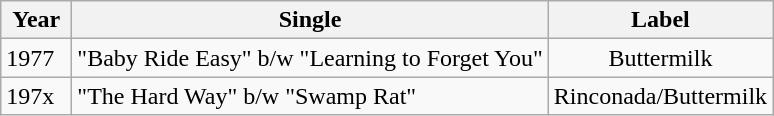<table class="wikitable">
<tr>
<th align="left" valign="top" width="40">Year</th>
<th align="left" valign="top">Single</th>
<th align="center" valign="top" width="40">Label</th>
</tr>
<tr>
<td align="left" valign="top">1977</td>
<td align="left" valign="top">"Baby Ride Easy" b/w "Learning to Forget You"</td>
<td align="center" valign="top">Buttermilk</td>
</tr>
<tr>
<td align="left" valign="top">197x</td>
<td align="left" valign="top">"The Hard Way" b/w "Swamp Rat"</td>
<td align="center" valign="top">Rinconada/Buttermilk</td>
</tr>
</table>
